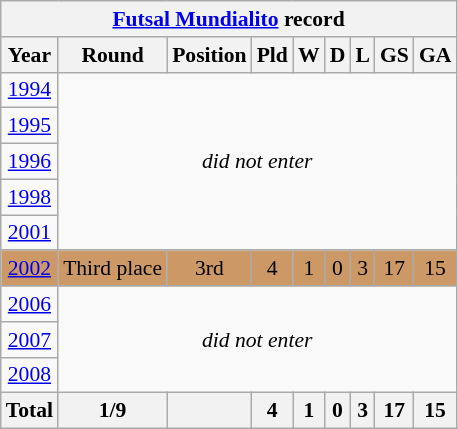<table class="wikitable" style="text-align: center;font-size:90%;">
<tr>
<th colspan=9><a href='#'>Futsal Mundialito</a> record</th>
</tr>
<tr>
<th>Year</th>
<th>Round</th>
<th>Position</th>
<th>Pld</th>
<th>W</th>
<th>D</th>
<th>L</th>
<th>GS</th>
<th>GA</th>
</tr>
<tr>
<td> <a href='#'>1994</a></td>
<td colspan=8 rowspan=5><em>did not enter</em></td>
</tr>
<tr>
<td> <a href='#'>1995</a></td>
</tr>
<tr>
<td> <a href='#'>1996</a></td>
</tr>
<tr>
<td> <a href='#'>1998</a></td>
</tr>
<tr>
<td> <a href='#'>2001</a></td>
</tr>
<tr bgcolor="#cc9966">
<td> <a href='#'>2002</a></td>
<td>Third place</td>
<td>3rd</td>
<td>4</td>
<td>1</td>
<td>0</td>
<td>3</td>
<td>17</td>
<td>15</td>
</tr>
<tr>
<td> <a href='#'>2006</a></td>
<td colspan=8 rowspan=3><em>did not enter</em></td>
</tr>
<tr>
<td> <a href='#'>2007</a></td>
</tr>
<tr>
<td> <a href='#'>2008</a></td>
</tr>
<tr>
<th><strong>Total</strong></th>
<th>1/9</th>
<th></th>
<th>4</th>
<th>1</th>
<th>0</th>
<th>3</th>
<th>17</th>
<th>15</th>
</tr>
</table>
